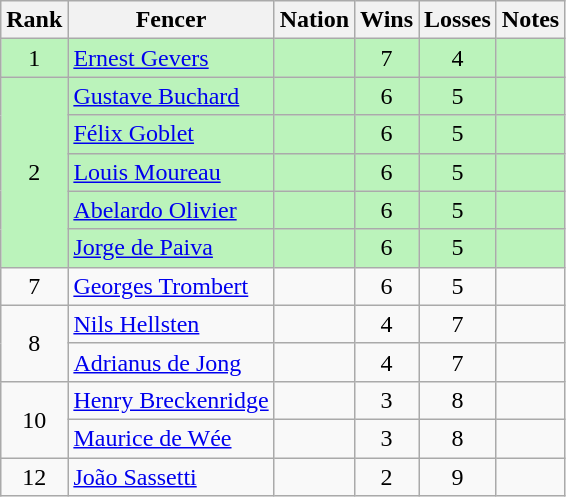<table class="wikitable sortable" style="text-align:center">
<tr>
<th>Rank</th>
<th>Fencer</th>
<th>Nation</th>
<th>Wins</th>
<th>Losses</th>
<th>Notes</th>
</tr>
<tr bgcolor=bbf3bb>
<td>1</td>
<td align=left><a href='#'>Ernest Gevers</a></td>
<td align=left></td>
<td>7</td>
<td>4</td>
<td></td>
</tr>
<tr bgcolor=bbf3bb>
<td rowspan=5>2</td>
<td align=left><a href='#'>Gustave Buchard</a></td>
<td align=left></td>
<td>6</td>
<td>5</td>
<td></td>
</tr>
<tr bgcolor=bbf3bb>
<td align=left><a href='#'>Félix Goblet</a></td>
<td align=left></td>
<td>6</td>
<td>5</td>
<td></td>
</tr>
<tr bgcolor=bbf3bb>
<td align=left><a href='#'>Louis Moureau</a></td>
<td align=left></td>
<td>6</td>
<td>5</td>
<td></td>
</tr>
<tr bgcolor=bbf3bb>
<td align=left><a href='#'>Abelardo Olivier</a></td>
<td align=left></td>
<td>6</td>
<td>5</td>
<td></td>
</tr>
<tr bgcolor=bbf3bb>
<td align=left><a href='#'>Jorge de Paiva</a></td>
<td align=left></td>
<td>6</td>
<td>5</td>
<td></td>
</tr>
<tr>
<td>7</td>
<td align=left><a href='#'>Georges Trombert</a></td>
<td align=left></td>
<td>6</td>
<td>5</td>
<td></td>
</tr>
<tr>
<td rowspan=2>8</td>
<td align=left><a href='#'>Nils Hellsten</a></td>
<td align=left></td>
<td>4</td>
<td>7</td>
<td></td>
</tr>
<tr>
<td align=left><a href='#'>Adrianus de Jong</a></td>
<td align=left></td>
<td>4</td>
<td>7</td>
<td></td>
</tr>
<tr>
<td rowspan=2>10</td>
<td align=left><a href='#'>Henry Breckenridge</a></td>
<td align=left></td>
<td>3</td>
<td>8</td>
<td></td>
</tr>
<tr>
<td align=left><a href='#'>Maurice de Wée</a></td>
<td align=left></td>
<td>3</td>
<td>8</td>
<td></td>
</tr>
<tr>
<td>12</td>
<td align=left><a href='#'>João Sassetti</a></td>
<td align=left></td>
<td>2</td>
<td>9</td>
<td></td>
</tr>
</table>
